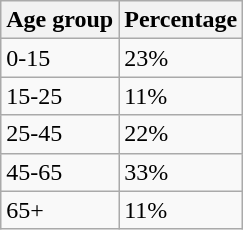<table class="wikitable">
<tr>
<th>Age group</th>
<th>Percentage</th>
</tr>
<tr>
<td>0-15</td>
<td>23%</td>
</tr>
<tr>
<td>15-25</td>
<td>11%</td>
</tr>
<tr>
<td>25-45</td>
<td>22%</td>
</tr>
<tr>
<td>45-65</td>
<td>33%</td>
</tr>
<tr>
<td>65+</td>
<td>11%</td>
</tr>
</table>
